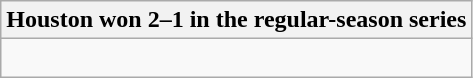<table class="wikitable collapsible collapsed">
<tr>
<th>Houston won 2–1 in the regular-season series</th>
</tr>
<tr>
<td><br>

</td>
</tr>
</table>
